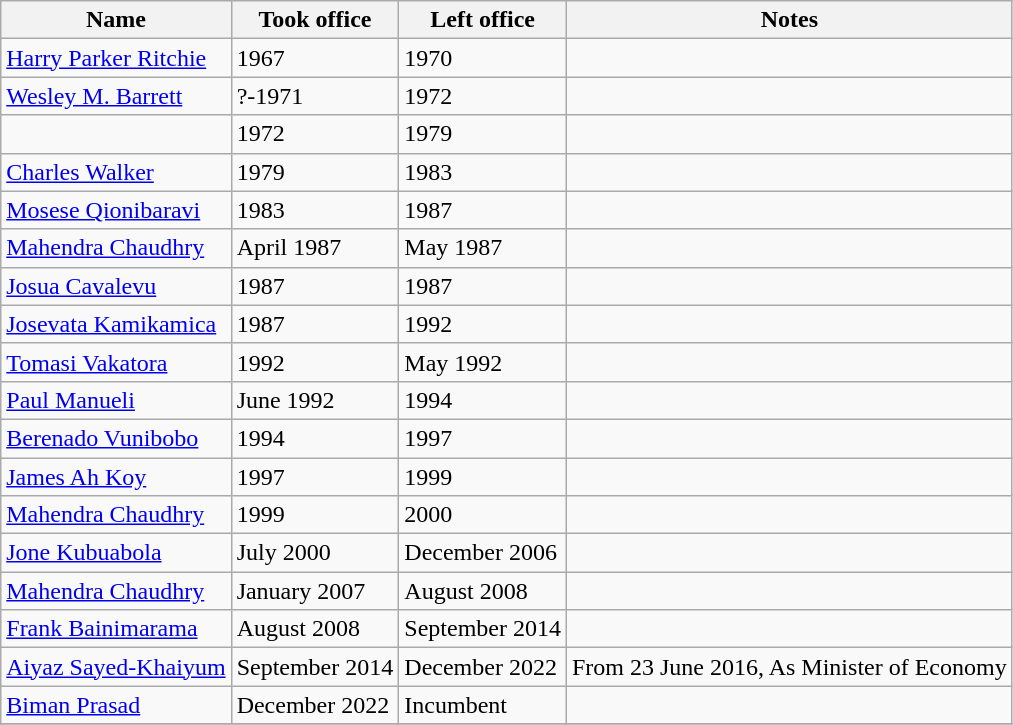<table class="wikitable">
<tr>
<th>Name</th>
<th>Took office</th>
<th>Left office</th>
<th>Notes</th>
</tr>
<tr>
<td><a href='#'>Harry Parker Ritchie</a></td>
<td>1967</td>
<td>1970</td>
<td></td>
</tr>
<tr>
<td><a href='#'>Wesley M. Barrett</a></td>
<td>?-1971</td>
<td>1972</td>
<td></td>
</tr>
<tr>
<td></td>
<td>1972</td>
<td>1979</td>
<td></td>
</tr>
<tr>
<td><a href='#'>Charles Walker</a></td>
<td>1979</td>
<td>1983</td>
<td></td>
</tr>
<tr>
<td><a href='#'>Mosese Qionibaravi</a></td>
<td>1983</td>
<td>1987</td>
<td></td>
</tr>
<tr>
<td><a href='#'>Mahendra Chaudhry</a></td>
<td>April 1987</td>
<td>May 1987</td>
<td></td>
</tr>
<tr>
<td><a href='#'>Josua Cavalevu</a></td>
<td>1987</td>
<td>1987</td>
<td></td>
</tr>
<tr>
<td><a href='#'>Josevata Kamikamica</a></td>
<td>1987</td>
<td>1992</td>
<td></td>
</tr>
<tr>
<td><a href='#'>Tomasi Vakatora</a></td>
<td>1992</td>
<td>May 1992</td>
<td></td>
</tr>
<tr>
<td><a href='#'>Paul Manueli</a></td>
<td>June 1992</td>
<td>1994</td>
<td></td>
</tr>
<tr>
<td><a href='#'>Berenado Vunibobo</a></td>
<td>1994</td>
<td>1997</td>
<td></td>
</tr>
<tr>
<td><a href='#'>James Ah Koy</a></td>
<td>1997</td>
<td>1999</td>
<td></td>
</tr>
<tr>
<td><a href='#'>Mahendra Chaudhry</a></td>
<td>1999</td>
<td>2000</td>
<td></td>
</tr>
<tr>
<td><a href='#'>Jone Kubuabola</a></td>
<td>July 2000</td>
<td>December 2006</td>
<td></td>
</tr>
<tr>
<td><a href='#'>Mahendra Chaudhry</a></td>
<td>January 2007</td>
<td>August 2008</td>
<td></td>
</tr>
<tr>
<td><a href='#'>Frank Bainimarama</a></td>
<td>August 2008</td>
<td>September 2014</td>
<td></td>
</tr>
<tr>
<td><a href='#'>Aiyaz Sayed-Khaiyum</a></td>
<td>September 2014</td>
<td>December 2022</td>
<td>From 23 June 2016, As Minister of Economy</td>
</tr>
<tr>
<td><a href='#'>Biman Prasad</a></td>
<td>December 2022</td>
<td>Incumbent</td>
<td></td>
</tr>
<tr>
</tr>
</table>
